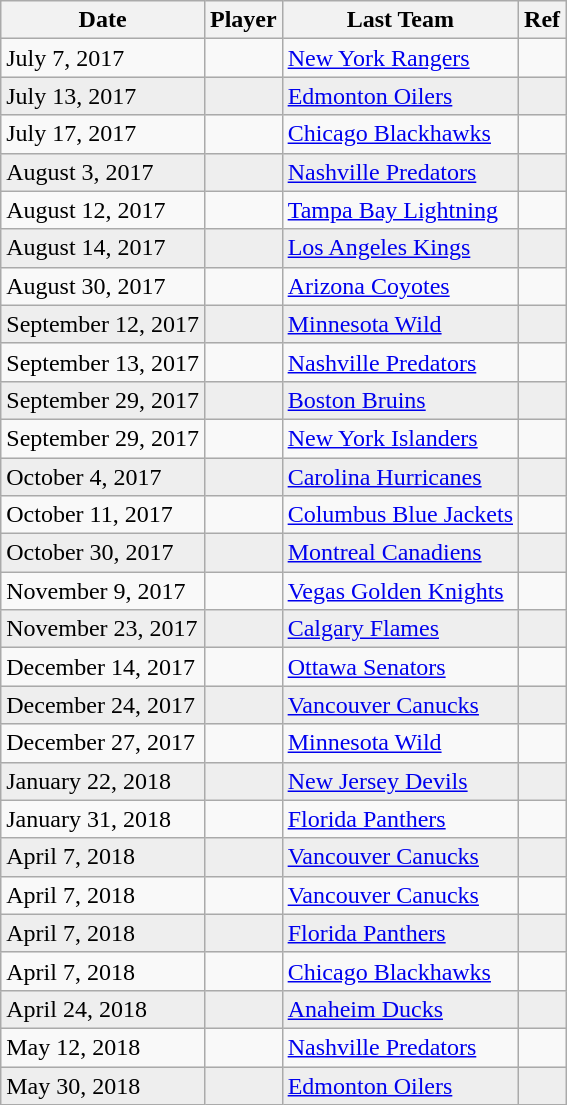<table class="wikitable sortable">
<tr>
<th>Date</th>
<th>Player</th>
<th>Last Team</th>
<th>Ref</th>
</tr>
<tr>
<td>July 7, 2017</td>
<td></td>
<td><a href='#'>New York Rangers</a></td>
<td></td>
</tr>
<tr bgcolor="eeeeee">
<td>July 13, 2017</td>
<td></td>
<td><a href='#'>Edmonton Oilers</a></td>
<td></td>
</tr>
<tr>
<td>July 17, 2017</td>
<td></td>
<td><a href='#'>Chicago Blackhawks</a></td>
<td></td>
</tr>
<tr bgcolor="eeeeee">
<td>August 3, 2017</td>
<td></td>
<td><a href='#'>Nashville Predators</a></td>
<td></td>
</tr>
<tr>
<td>August 12, 2017</td>
<td></td>
<td><a href='#'>Tampa Bay Lightning</a></td>
<td></td>
</tr>
<tr bgcolor="eeeeee">
<td>August 14, 2017</td>
<td></td>
<td><a href='#'>Los Angeles Kings</a></td>
<td></td>
</tr>
<tr>
<td>August 30, 2017</td>
<td></td>
<td><a href='#'>Arizona Coyotes</a></td>
<td></td>
</tr>
<tr bgcolor="eeeeee">
<td>September 12, 2017</td>
<td></td>
<td><a href='#'>Minnesota Wild</a></td>
<td></td>
</tr>
<tr>
<td>September 13, 2017</td>
<td></td>
<td><a href='#'>Nashville Predators</a></td>
<td></td>
</tr>
<tr bgcolor="eeeeee">
<td>September 29, 2017</td>
<td></td>
<td><a href='#'>Boston Bruins</a></td>
<td></td>
</tr>
<tr>
<td>September 29, 2017</td>
<td></td>
<td><a href='#'>New York Islanders</a></td>
<td></td>
</tr>
<tr bgcolor="eeeeee">
<td>October 4, 2017</td>
<td></td>
<td><a href='#'>Carolina Hurricanes</a></td>
<td></td>
</tr>
<tr>
<td>October 11, 2017</td>
<td></td>
<td><a href='#'>Columbus Blue Jackets</a></td>
<td></td>
</tr>
<tr bgcolor="eeeeee">
<td>October 30, 2017</td>
<td></td>
<td><a href='#'>Montreal Canadiens</a></td>
<td></td>
</tr>
<tr>
<td>November 9, 2017</td>
<td></td>
<td><a href='#'>Vegas Golden Knights</a></td>
<td></td>
</tr>
<tr bgcolor="eeeeee">
<td>November 23, 2017</td>
<td></td>
<td><a href='#'>Calgary Flames</a></td>
<td></td>
</tr>
<tr>
<td>December 14, 2017</td>
<td></td>
<td><a href='#'>Ottawa Senators</a></td>
<td></td>
</tr>
<tr bgcolor="eeeeee">
<td>December 24, 2017</td>
<td></td>
<td><a href='#'>Vancouver Canucks</a></td>
<td></td>
</tr>
<tr>
<td>December 27, 2017</td>
<td></td>
<td><a href='#'>Minnesota Wild</a></td>
<td></td>
</tr>
<tr bgcolor="eeeeee">
<td>January 22, 2018</td>
<td></td>
<td><a href='#'>New Jersey Devils</a></td>
<td></td>
</tr>
<tr>
<td>January 31, 2018</td>
<td></td>
<td><a href='#'>Florida Panthers</a></td>
<td></td>
</tr>
<tr bgcolor="eeeeee">
<td>April 7, 2018</td>
<td></td>
<td><a href='#'>Vancouver Canucks</a></td>
<td></td>
</tr>
<tr>
<td>April 7, 2018</td>
<td></td>
<td><a href='#'>Vancouver Canucks</a></td>
<td></td>
</tr>
<tr bgcolor="eeeeee">
<td>April 7, 2018</td>
<td></td>
<td><a href='#'>Florida Panthers</a></td>
<td></td>
</tr>
<tr>
<td>April 7, 2018</td>
<td></td>
<td><a href='#'>Chicago Blackhawks</a></td>
<td></td>
</tr>
<tr bgcolor="eeeeee">
<td>April 24, 2018</td>
<td></td>
<td><a href='#'>Anaheim Ducks</a></td>
<td></td>
</tr>
<tr>
<td>May 12, 2018</td>
<td></td>
<td><a href='#'>Nashville Predators</a></td>
<td></td>
</tr>
<tr bgcolor="eeeeee">
<td>May 30, 2018</td>
<td></td>
<td><a href='#'>Edmonton Oilers</a></td>
<td></td>
</tr>
</table>
